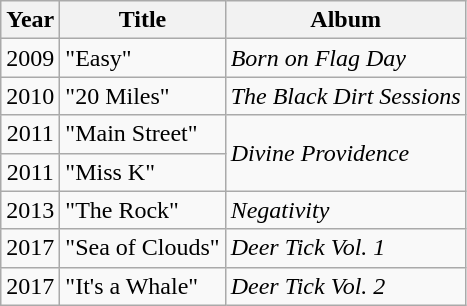<table class="wikitable">
<tr>
<th>Year</th>
<th>Title</th>
<th>Album</th>
</tr>
<tr>
<td style="text-align:center;">2009</td>
<td>"Easy"</td>
<td><em>Born on Flag Day</em></td>
</tr>
<tr>
<td style="text-align:center;">2010</td>
<td>"20 Miles"</td>
<td><em>The Black Dirt Sessions</em></td>
</tr>
<tr>
<td style="text-align:center;">2011</td>
<td>"Main Street"</td>
<td rowspan="2"><em>Divine Providence</em></td>
</tr>
<tr>
<td style="text-align:center;">2011</td>
<td>"Miss K"</td>
</tr>
<tr>
<td style="text-align:center;">2013</td>
<td>"The Rock"</td>
<td><em>Negativity</em></td>
</tr>
<tr>
<td style="text-align:center;">2017</td>
<td>"Sea of Clouds"</td>
<td><em>Deer Tick Vol. 1</em></td>
</tr>
<tr>
<td style="text-align:center;">2017</td>
<td>"It's a Whale"</td>
<td><em>Deer Tick Vol. 2</em></td>
</tr>
</table>
